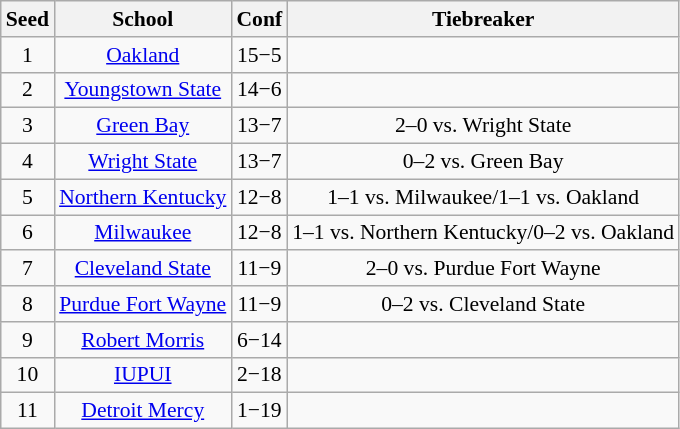<table class="wikitable" style="white-space:nowrap; font-size:90%;text-align:center">
<tr>
<th>Seed</th>
<th>School</th>
<th>Conf</th>
<th>Tiebreaker</th>
</tr>
<tr>
<td>1</td>
<td align="center"><a href='#'>Oakland</a></td>
<td>15−5</td>
<td></td>
</tr>
<tr>
<td>2</td>
<td align="center"><a href='#'>Youngstown State</a></td>
<td>14−6</td>
<td></td>
</tr>
<tr>
<td>3</td>
<td align="center"><a href='#'>Green Bay</a></td>
<td>13−7</td>
<td>2–0 vs. Wright State</td>
</tr>
<tr>
<td>4</td>
<td align="center"><a href='#'>Wright State</a></td>
<td>13−7</td>
<td>0–2 vs. Green Bay</td>
</tr>
<tr>
<td>5</td>
<td align="center"><a href='#'>Northern Kentucky</a></td>
<td>12−8</td>
<td>1–1 vs. Milwaukee/1–1 vs. Oakland</td>
</tr>
<tr>
<td>6</td>
<td align="center"><a href='#'>Milwaukee</a></td>
<td>12−8</td>
<td>1–1 vs. Northern Kentucky/0–2 vs. Oakland</td>
</tr>
<tr>
<td>7</td>
<td align="center"><a href='#'>Cleveland State</a></td>
<td>11−9</td>
<td>2–0 vs. Purdue Fort Wayne</td>
</tr>
<tr>
<td>8</td>
<td align="center"><a href='#'>Purdue Fort Wayne</a></td>
<td>11−9</td>
<td>0–2 vs. Cleveland State</td>
</tr>
<tr>
<td>9</td>
<td align="center"><a href='#'>Robert Morris</a></td>
<td>6−14</td>
<td></td>
</tr>
<tr>
<td>10</td>
<td align="center"><a href='#'>IUPUI</a></td>
<td>2−18</td>
<td></td>
</tr>
<tr>
<td>11</td>
<td align="center"><a href='#'>Detroit Mercy</a></td>
<td>1−19</td>
<td></td>
</tr>
</table>
